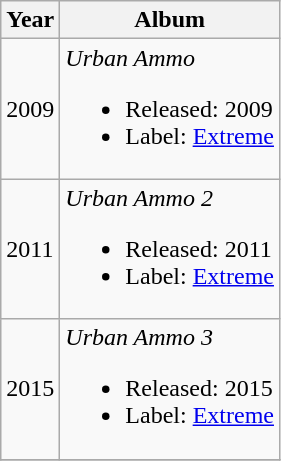<table class="wikitable">
<tr>
<th>Year</th>
<th>Album</th>
</tr>
<tr>
<td>2009</td>
<td><em>Urban Ammo</em><br><ul><li>Released: 2009</li><li>Label: <a href='#'>Extreme</a></li></ul></td>
</tr>
<tr>
<td>2011</td>
<td><em>Urban Ammo 2</em><br><ul><li>Released: 2011</li><li>Label: <a href='#'>Extreme</a></li></ul></td>
</tr>
<tr>
<td>2015</td>
<td><em>Urban Ammo 3</em><br><ul><li>Released: 2015</li><li>Label: <a href='#'>Extreme</a></li></ul></td>
</tr>
<tr>
</tr>
</table>
